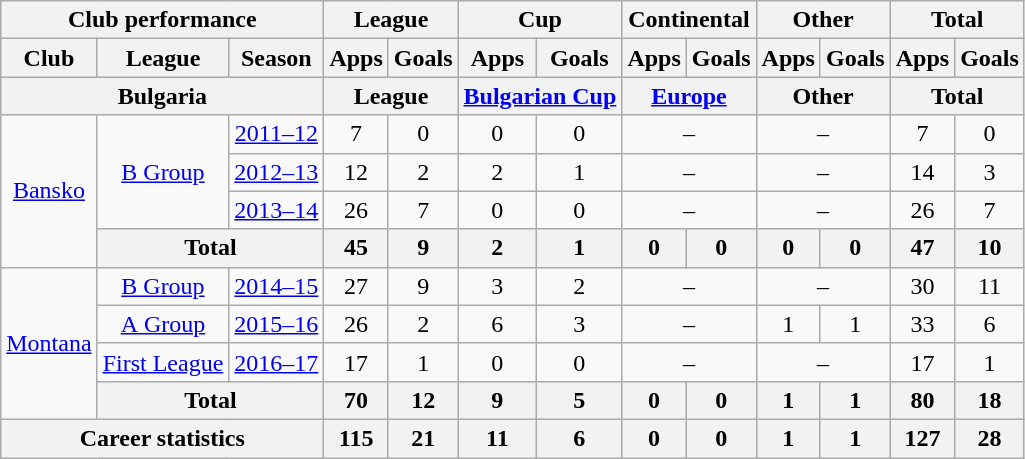<table class="wikitable" style="text-align: center">
<tr>
<th Colspan="3">Club performance</th>
<th Colspan="2">League</th>
<th Colspan="2">Cup</th>
<th Colspan="2">Continental</th>
<th Colspan="2">Other</th>
<th Colspan="3">Total</th>
</tr>
<tr>
<th>Club</th>
<th>League</th>
<th>Season</th>
<th>Apps</th>
<th>Goals</th>
<th>Apps</th>
<th>Goals</th>
<th>Apps</th>
<th>Goals</th>
<th>Apps</th>
<th>Goals</th>
<th>Apps</th>
<th>Goals</th>
</tr>
<tr>
<th Colspan="3">Bulgaria</th>
<th Colspan="2">League</th>
<th Colspan="2"><a href='#'>Bulgarian Cup</a></th>
<th Colspan="2"><a href='#'>Europe</a></th>
<th Colspan="2">Other</th>
<th Colspan="2">Total</th>
</tr>
<tr>
<td rowspan="4" valign="center"><a href='#'>Bansko</a></td>
<td rowspan="3"><a href='#'>B Group</a></td>
<td><a href='#'>2011–12</a></td>
<td>7</td>
<td>0</td>
<td>0</td>
<td>0</td>
<td colspan="2">–</td>
<td colspan="2">–</td>
<td>7</td>
<td>0</td>
</tr>
<tr>
<td><a href='#'>2012–13</a></td>
<td>12</td>
<td>2</td>
<td>2</td>
<td>1</td>
<td colspan="2">–</td>
<td colspan="2">–</td>
<td>14</td>
<td>3</td>
</tr>
<tr>
<td><a href='#'>2013–14</a></td>
<td>26</td>
<td>7</td>
<td>0</td>
<td>0</td>
<td colspan="2">–</td>
<td colspan="2">–</td>
<td>26</td>
<td>7</td>
</tr>
<tr>
<th colspan=2>Total</th>
<th>45</th>
<th>9</th>
<th>2</th>
<th>1</th>
<th>0</th>
<th>0</th>
<th>0</th>
<th>0</th>
<th>47</th>
<th>10</th>
</tr>
<tr>
<td rowspan="4" valign="center"><a href='#'>Montana</a></td>
<td rowspan="1"><a href='#'>B Group</a></td>
<td><a href='#'>2014–15</a></td>
<td>27</td>
<td>9</td>
<td>3</td>
<td>2</td>
<td colspan="2">–</td>
<td colspan="2">–</td>
<td>30</td>
<td>11</td>
</tr>
<tr>
<td rowspan="1"><a href='#'>А Group</a></td>
<td><a href='#'>2015–16</a></td>
<td>26</td>
<td>2</td>
<td>6</td>
<td>3</td>
<td colspan="2">–</td>
<td>1</td>
<td>1</td>
<td>33</td>
<td>6</td>
</tr>
<tr>
<td rowspan="1"><a href='#'>First League</a></td>
<td><a href='#'>2016–17</a></td>
<td>17</td>
<td>1</td>
<td>0</td>
<td>0</td>
<td colspan="2">–</td>
<td colspan="2">–</td>
<td>17</td>
<td>1</td>
</tr>
<tr>
<th colspan=2>Total</th>
<th>70</th>
<th>12</th>
<th>9</th>
<th>5</th>
<th>0</th>
<th>0</th>
<th>1</th>
<th>1</th>
<th>80</th>
<th>18</th>
</tr>
<tr>
<th colspan="3">Career statistics</th>
<th>115</th>
<th>21</th>
<th>11</th>
<th>6</th>
<th>0</th>
<th>0</th>
<th>1</th>
<th>1</th>
<th>127</th>
<th>28</th>
</tr>
</table>
